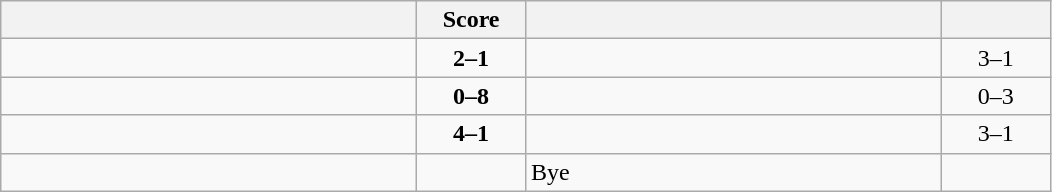<table class="wikitable" style="text-align: center; ">
<tr>
<th align="right" width="270"></th>
<th width="65">Score</th>
<th align="left" width="270"></th>
<th width="65"></th>
</tr>
<tr>
<td align="left"><strong></strong></td>
<td><strong>2–1</strong></td>
<td align="left"></td>
<td>3–1 <strong></strong></td>
</tr>
<tr>
<td align="left"></td>
<td><strong>0–8</strong></td>
<td align="left"><strong></strong></td>
<td>0–3 <strong></strong></td>
</tr>
<tr>
<td align="left"><strong></strong></td>
<td><strong>4–1</strong></td>
<td align="left"></td>
<td>3–1 <strong></strong></td>
</tr>
<tr>
<td align="left"><strong></strong></td>
<td></td>
<td align="left">Bye</td>
<td></td>
</tr>
</table>
